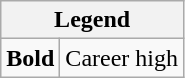<table class="wikitable">
<tr>
<th colspan="2">Legend</th>
</tr>
<tr>
<td><strong>Bold</strong></td>
<td>Career high</td>
</tr>
</table>
